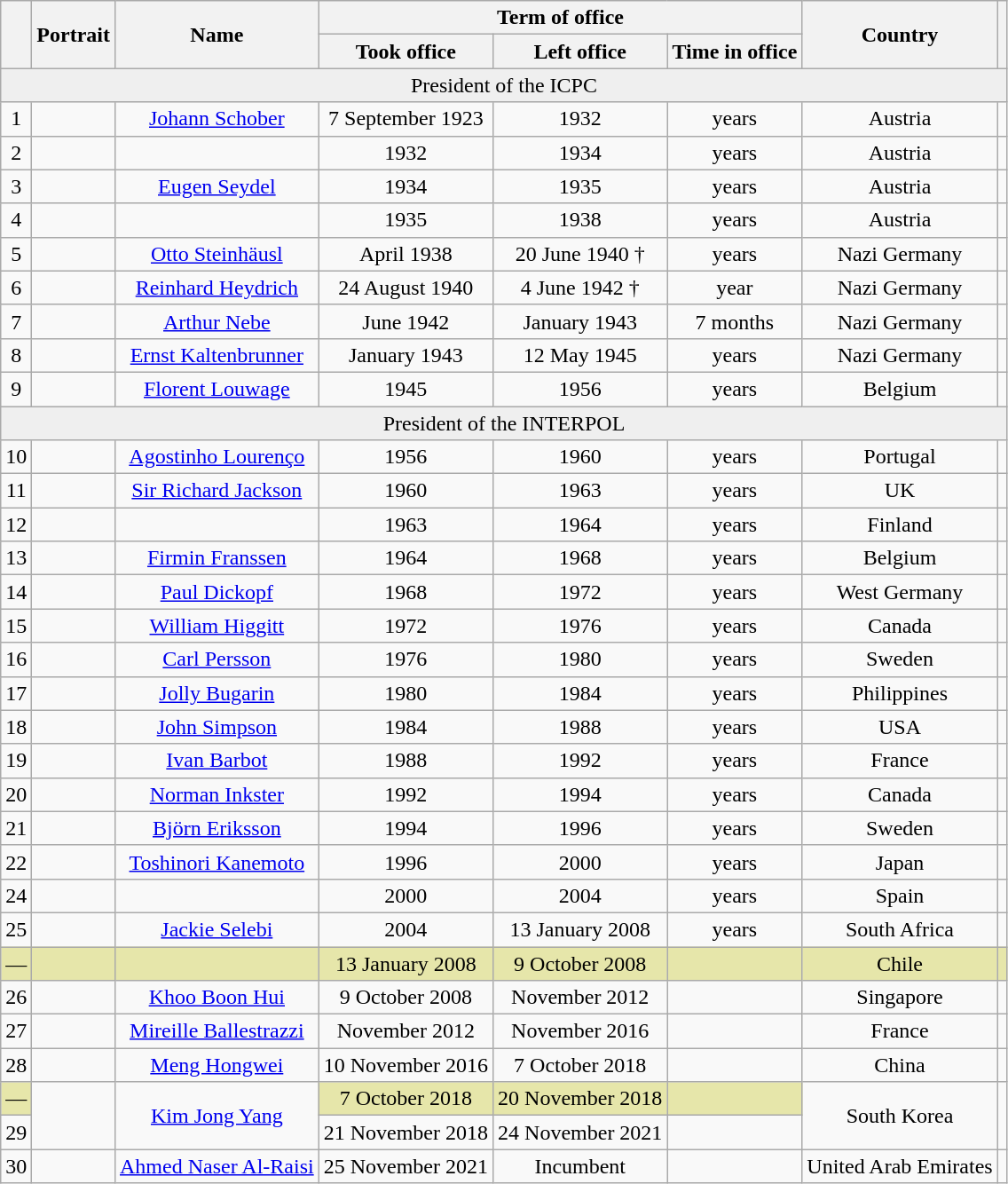<table class="wikitable" style="text-align:center">
<tr>
<th rowspan=2></th>
<th rowspan=2>Portrait</th>
<th rowspan=2>Name<br></th>
<th colspan=3>Term of office</th>
<th rowspan=2>Country</th>
<th rowspan=2></th>
</tr>
<tr>
<th>Took office</th>
<th>Left office</th>
<th>Time in office</th>
</tr>
<tr style="background:#efefef;">
<td colspan=8>President of the ICPC</td>
</tr>
<tr>
<td>1</td>
<td></td>
<td><a href='#'>Johann Schober</a><br></td>
<td>7 September 1923</td>
<td>1932</td>
<td> years</td>
<td> Austria</td>
<td></td>
</tr>
<tr>
<td>2</td>
<td></td>
<td><br></td>
<td>1932</td>
<td>1934</td>
<td> years</td>
<td> Austria</td>
<td></td>
</tr>
<tr>
<td>3</td>
<td></td>
<td><a href='#'>Eugen Seydel</a><br></td>
<td>1934</td>
<td>1935</td>
<td> years</td>
<td> Austria</td>
<td></td>
</tr>
<tr>
<td>4</td>
<td></td>
<td><br></td>
<td>1935</td>
<td>1938</td>
<td> years</td>
<td> Austria</td>
<td></td>
</tr>
<tr>
<td>5</td>
<td></td>
<td><a href='#'>Otto Steinhäusl</a><br></td>
<td>April 1938</td>
<td>20 June 1940 †</td>
<td> years</td>
<td> Nazi Germany</td>
<td></td>
</tr>
<tr>
<td>6</td>
<td></td>
<td><a href='#'>Reinhard Heydrich</a><br></td>
<td>24 August 1940</td>
<td>4 June 1942 †</td>
<td> year</td>
<td> Nazi Germany</td>
<td></td>
</tr>
<tr>
<td>7</td>
<td></td>
<td><a href='#'>Arthur Nebe</a><br></td>
<td>June 1942</td>
<td>January 1943</td>
<td>7 months</td>
<td> Nazi Germany</td>
<td></td>
</tr>
<tr>
<td>8</td>
<td></td>
<td><a href='#'>Ernst Kaltenbrunner</a><br></td>
<td>January 1943</td>
<td>12 May 1945</td>
<td> years</td>
<td> Nazi Germany</td>
<td></td>
</tr>
<tr>
<td>9</td>
<td></td>
<td><a href='#'>Florent Louwage</a></td>
<td>1945</td>
<td>1956</td>
<td> years</td>
<td> Belgium</td>
<td></td>
</tr>
<tr style="background:#efefef;">
<td colspan=8>President of the INTERPOL</td>
</tr>
<tr>
<td>10</td>
<td></td>
<td><a href='#'>Agostinho Lourenço</a><br></td>
<td>1956</td>
<td>1960</td>
<td> years</td>
<td> Portugal</td>
<td></td>
</tr>
<tr>
<td>11</td>
<td></td>
<td><a href='#'>Sir Richard Jackson</a><br></td>
<td>1960</td>
<td>1963</td>
<td> years</td>
<td> UK</td>
<td></td>
</tr>
<tr>
<td>12</td>
<td></td>
<td><br></td>
<td>1963</td>
<td>1964</td>
<td> years</td>
<td> Finland</td>
<td></td>
</tr>
<tr>
<td>13</td>
<td></td>
<td><a href='#'>Firmin Franssen</a></td>
<td>1964</td>
<td>1968</td>
<td> years</td>
<td> Belgium</td>
<td></td>
</tr>
<tr>
<td>14</td>
<td></td>
<td><a href='#'>Paul Dickopf</a><br></td>
<td>1968</td>
<td>1972</td>
<td> years</td>
<td> West Germany</td>
<td></td>
</tr>
<tr>
<td>15</td>
<td></td>
<td><a href='#'>William Higgitt</a><br></td>
<td>1972</td>
<td>1976</td>
<td> years</td>
<td> Canada</td>
<td></td>
</tr>
<tr>
<td>16</td>
<td></td>
<td><a href='#'>Carl Persson</a><br></td>
<td>1976</td>
<td>1980</td>
<td> years</td>
<td> Sweden</td>
<td></td>
</tr>
<tr>
<td>17</td>
<td></td>
<td><a href='#'>Jolly Bugarin</a><br></td>
<td>1980</td>
<td>1984</td>
<td> years</td>
<td> Philippines</td>
<td></td>
</tr>
<tr>
<td>18</td>
<td></td>
<td><a href='#'>John Simpson</a><br></td>
<td>1984</td>
<td>1988</td>
<td> years</td>
<td> USA</td>
<td></td>
</tr>
<tr>
<td>19</td>
<td></td>
<td><a href='#'>Ivan Barbot</a><br></td>
<td>1988</td>
<td>1992</td>
<td> years</td>
<td> France</td>
<td></td>
</tr>
<tr>
<td>20</td>
<td></td>
<td><a href='#'>Norman Inkster</a><br></td>
<td>1992</td>
<td>1994</td>
<td> years</td>
<td> Canada</td>
<td></td>
</tr>
<tr>
<td>21</td>
<td></td>
<td><a href='#'>Björn Eriksson</a><br></td>
<td>1994</td>
<td>1996</td>
<td> years</td>
<td> Sweden</td>
<td></td>
</tr>
<tr>
<td>22</td>
<td></td>
<td><a href='#'>Toshinori Kanemoto</a></td>
<td>1996</td>
<td>2000</td>
<td> years</td>
<td> Japan</td>
<td></td>
</tr>
<tr>
<td>24</td>
<td></td>
<td><br></td>
<td>2000</td>
<td>2004</td>
<td> years</td>
<td> Spain</td>
<td></td>
</tr>
<tr>
<td>25</td>
<td></td>
<td><a href='#'>Jackie Selebi</a><br></td>
<td>2004</td>
<td>13 January 2008</td>
<td> years</td>
<td> South Africa</td>
<td></td>
</tr>
<tr style="background:#e6e6aa;">
<td>—</td>
<td></td>
<td><br></td>
<td>13 January 2008</td>
<td>9 October 2008</td>
<td></td>
<td> Chile</td>
<td></td>
</tr>
<tr>
<td>26</td>
<td></td>
<td><a href='#'>Khoo Boon Hui</a><br></td>
<td>9 October 2008</td>
<td>November 2012</td>
<td></td>
<td> Singapore</td>
<td></td>
</tr>
<tr>
<td>27</td>
<td></td>
<td><a href='#'>Mireille Ballestrazzi</a><br></td>
<td>November 2012</td>
<td>November 2016</td>
<td></td>
<td> France</td>
<td></td>
</tr>
<tr>
<td>28</td>
<td></td>
<td><a href='#'>Meng Hongwei</a><br></td>
<td>10 November 2016</td>
<td>7 October 2018</td>
<td></td>
<td> China</td>
<td></td>
</tr>
<tr>
<td style="background:#e6e6aa;">—</td>
<td rowspan=2></td>
<td rowspan=2><a href='#'>Kim Jong Yang</a><br></td>
<td style="background:#e6e6aa;">7 October 2018</td>
<td style="background:#e6e6aa;">20 November 2018</td>
<td style="background:#e6e6aa;"></td>
<td rowspan=2> South Korea</td>
<td rowspan=2></td>
</tr>
<tr>
<td>29</td>
<td>21 November 2018</td>
<td>24 November 2021</td>
<td></td>
</tr>
<tr>
<td>30</td>
<td></td>
<td><a href='#'>Ahmed Naser Al-Raisi</a></td>
<td>25 November 2021</td>
<td>Incumbent</td>
<td></td>
<td> United Arab Emirates</td>
<td></td>
</tr>
</table>
